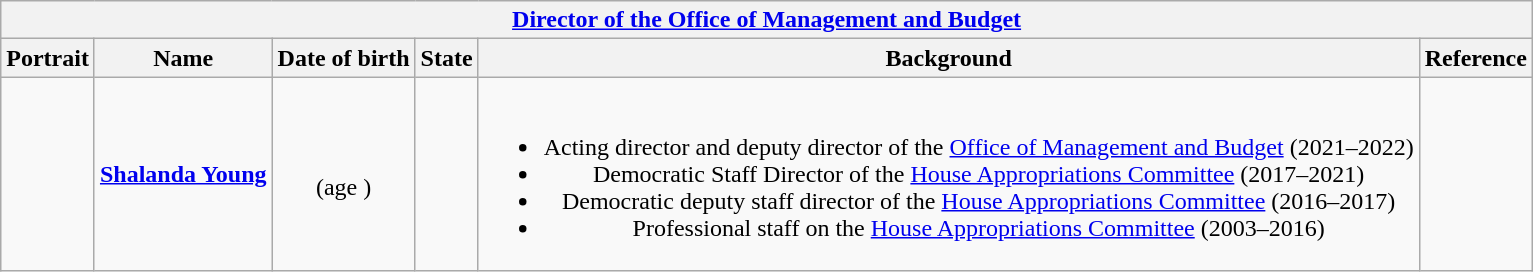<table class="wikitable collapsible" style="text-align:center;">
<tr>
<th colspan="6"><a href='#'>Director of the Office of Management and Budget</a></th>
</tr>
<tr>
<th>Portrait</th>
<th>Name</th>
<th>Date of birth</th>
<th>State</th>
<th>Background</th>
<th>Reference</th>
</tr>
<tr>
<td></td>
<td><strong><a href='#'>Shalanda Young</a></strong></td>
<td><br>(age )</td>
<td></td>
<td><br><ul><li>Acting director and deputy director of the <a href='#'>Office of Management and Budget</a> (2021–2022)</li><li>Democratic Staff Director of the <a href='#'>House Appropriations Committee</a> (2017–2021)</li><li>Democratic deputy staff director of the <a href='#'>House Appropriations Committee</a> (2016–2017)</li><li>Professional staff on the <a href='#'>House Appropriations Committee</a> (2003–2016)</li></ul></td>
<td></td>
</tr>
</table>
